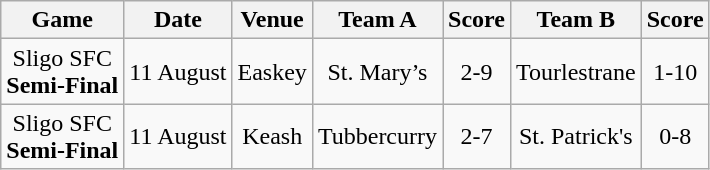<table class="wikitable">
<tr>
<th>Game</th>
<th>Date</th>
<th>Venue</th>
<th>Team A</th>
<th>Score</th>
<th>Team B</th>
<th>Score</th>
</tr>
<tr align="center">
<td>Sligo SFC<br><strong>Semi-Final</strong></td>
<td>11 August</td>
<td>Easkey</td>
<td>St. Mary’s</td>
<td>2-9</td>
<td>Tourlestrane</td>
<td>1-10</td>
</tr>
<tr align="center">
<td>Sligo SFC<br><strong>Semi-Final</strong></td>
<td>11 August</td>
<td>Keash</td>
<td>Tubbercurry</td>
<td>2-7</td>
<td>St. Patrick's</td>
<td>0-8</td>
</tr>
</table>
